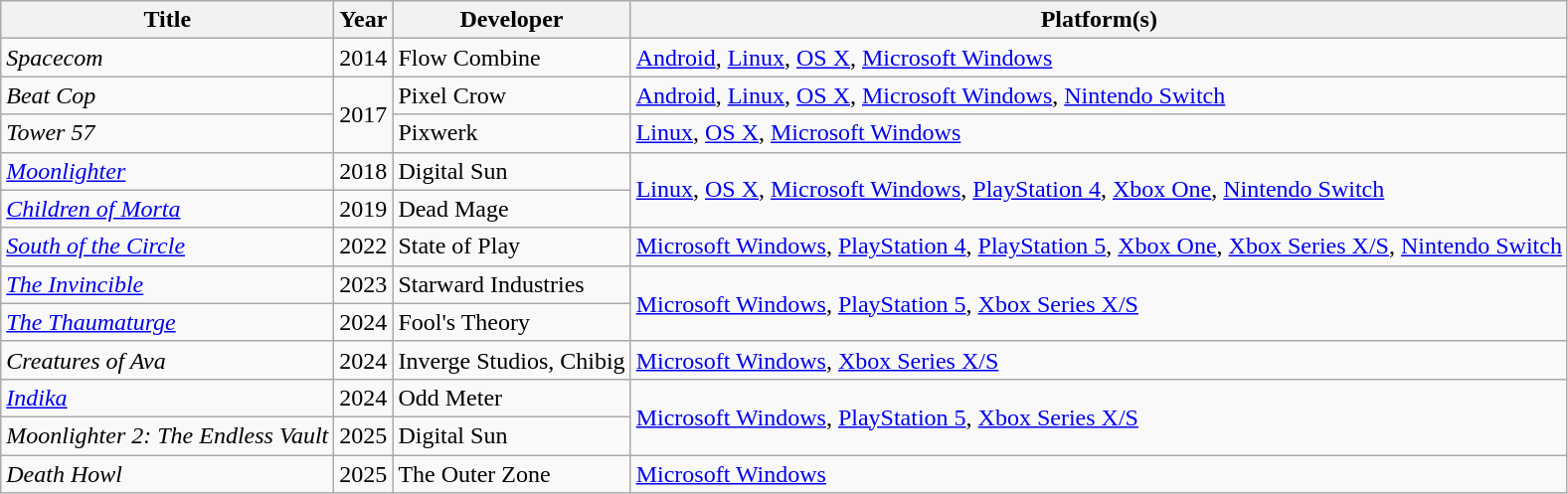<table class="wikitable sortable">
<tr>
<th>Title</th>
<th>Year</th>
<th>Developer</th>
<th>Platform(s)</th>
</tr>
<tr>
<td><em>Spacecom </em></td>
<td>2014</td>
<td>Flow Combine</td>
<td><a href='#'>Android</a>, <a href='#'>Linux</a>, <a href='#'>OS X</a>, <a href='#'>Microsoft Windows</a></td>
</tr>
<tr>
<td><em>Beat Cop </em></td>
<td rowspan="2">2017</td>
<td>Pixel Crow</td>
<td><a href='#'>Android</a>, <a href='#'>Linux</a>, <a href='#'>OS X</a>, <a href='#'>Microsoft Windows</a>, <a href='#'>Nintendo Switch</a></td>
</tr>
<tr>
<td><em>Tower 57 </em></td>
<td>Pixwerk</td>
<td><a href='#'>Linux</a>, <a href='#'>OS X</a>, <a href='#'>Microsoft Windows</a></td>
</tr>
<tr>
<td><a href='#'><em>Moonlighter</em></a></td>
<td>2018</td>
<td>Digital Sun</td>
<td rowspan="2"><a href='#'>Linux</a>, <a href='#'>OS X</a>, <a href='#'>Microsoft Windows</a>, <a href='#'>PlayStation 4</a>, <a href='#'>Xbox One</a>, <a href='#'>Nintendo Switch</a></td>
</tr>
<tr>
<td><em><a href='#'>Children of Morta</a></em></td>
<td>2019</td>
<td>Dead Mage</td>
</tr>
<tr>
<td><em><a href='#'>South of the Circle</a></em></td>
<td>2022</td>
<td>State of Play</td>
<td><a href='#'>Microsoft Windows</a>, <a href='#'>PlayStation 4</a>, <a href='#'>PlayStation 5</a>, <a href='#'>Xbox One</a>, <a href='#'>Xbox Series X/S</a>, <a href='#'>Nintendo Switch</a></td>
</tr>
<tr>
<td><em><a href='#'>The Invincible</a></em></td>
<td>2023</td>
<td>Starward Industries</td>
<td rowspan="2"><a href='#'>Microsoft Windows</a>, <a href='#'>PlayStation 5</a>, <a href='#'>Xbox Series X/S</a></td>
</tr>
<tr>
<td><em><a href='#'>The Thaumaturge</a></em></td>
<td>2024</td>
<td>Fool's Theory</td>
</tr>
<tr>
<td><em>Creatures of Ava</em></td>
<td>2024</td>
<td>Inverge Studios, Chibig</td>
<td><a href='#'>Microsoft Windows</a>, <a href='#'>Xbox Series X/S</a></td>
</tr>
<tr>
<td><em><a href='#'>Indika</a></em></td>
<td>2024</td>
<td>Odd Meter</td>
<td rowspan="2"><a href='#'>Microsoft Windows</a>, <a href='#'>PlayStation 5</a>, <a href='#'>Xbox Series X/S</a></td>
</tr>
<tr>
<td><em>Moonlighter 2: The Endless Vault</em></td>
<td>2025</td>
<td>Digital Sun</td>
</tr>
<tr>
<td><em>Death Howl</em></td>
<td>2025</td>
<td>The Outer Zone</td>
<td><a href='#'>Microsoft Windows</a></td>
</tr>
</table>
